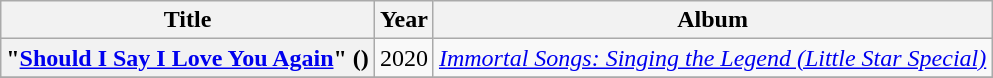<table class="wikitable plainrowheaders" style="text-align:center;">
<tr>
<th scope="col">Title</th>
<th scope="col">Year</th>
<th scope="col">Album</th>
</tr>
<tr>
<th scope="row">"<a href='#'>Should I Say I Love You Again</a>"  ()</th>
<td rowspan="1">2020</td>
<td><em><a href='#'>Immortal Songs: Singing the Legend (Little Star Special)</a></em></td>
</tr>
<tr>
</tr>
</table>
